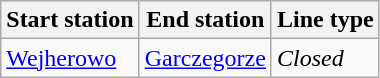<table class="wikitable">
<tr>
<th>Start station</th>
<th>End station</th>
<th>Line type</th>
</tr>
<tr>
<td><a href='#'>Wejherowo</a></td>
<td><a href='#'>Garczegorze</a></td>
<td><em>Closed</em></td>
</tr>
</table>
